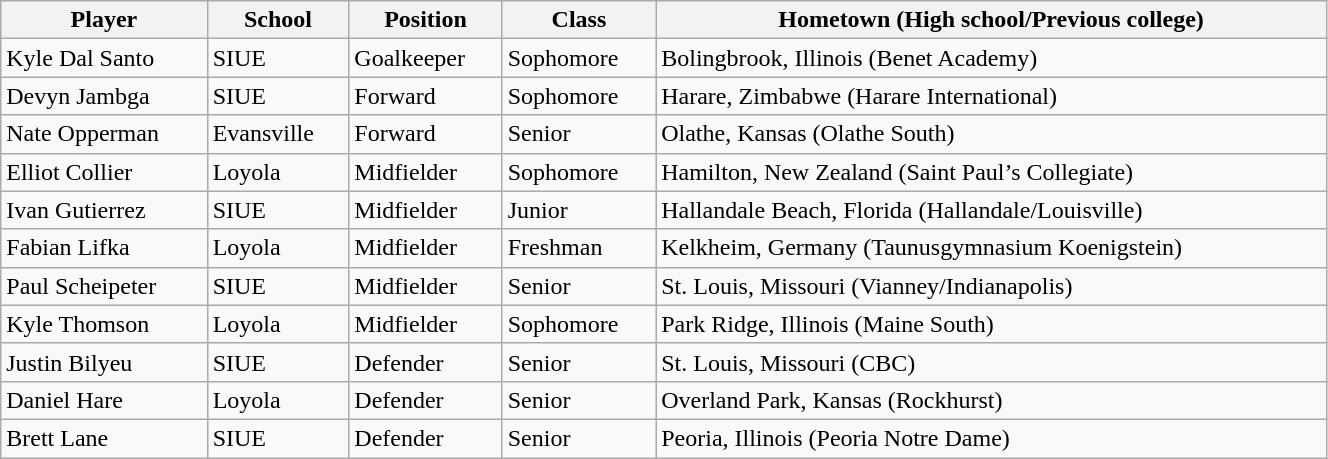<table class="wikitable sortable" style="text-align: left; width:70%">
<tr>
<th>Player</th>
<th>School</th>
<th>Position</th>
<th>Class</th>
<th>Hometown (High school/Previous college)</th>
</tr>
<tr>
<td>Kyle Dal Santo</td>
<td>SIUE</td>
<td>Goalkeeper</td>
<td>Sophomore</td>
<td>Bolingbrook, Illinois (Benet Academy)</td>
</tr>
<tr>
<td>Devyn Jambga</td>
<td>SIUE</td>
<td>Forward</td>
<td>Sophomore</td>
<td>Harare, Zimbabwe (Harare International)</td>
</tr>
<tr>
<td>Nate Opperman</td>
<td>Evansville</td>
<td>Forward</td>
<td>Senior</td>
<td>Olathe, Kansas (Olathe South)</td>
</tr>
<tr>
<td>Elliot Collier</td>
<td>Loyola</td>
<td>Midfielder</td>
<td>Sophomore</td>
<td>Hamilton, New Zealand (Saint Paul’s Collegiate)</td>
</tr>
<tr>
<td>Ivan Gutierrez</td>
<td>SIUE</td>
<td>Midfielder</td>
<td>Junior</td>
<td>Hallandale Beach, Florida (Hallandale/Louisville)</td>
</tr>
<tr>
<td>Fabian Lifka</td>
<td>Loyola</td>
<td>Midfielder</td>
<td>Freshman</td>
<td>Kelkheim, Germany (Taunusgymnasium Koenigstein)</td>
</tr>
<tr>
<td>Paul Scheipeter</td>
<td>SIUE</td>
<td>Midfielder</td>
<td>Senior</td>
<td>St. Louis, Missouri (Vianney/Indianapolis)</td>
</tr>
<tr>
<td>Kyle Thomson</td>
<td>Loyola</td>
<td>Midfielder</td>
<td>Sophomore</td>
<td>Park Ridge, Illinois (Maine South)</td>
</tr>
<tr>
<td>Justin Bilyeu</td>
<td>SIUE</td>
<td>Defender</td>
<td>Senior</td>
<td>St. Louis, Missouri (CBC)</td>
</tr>
<tr>
<td>Daniel Hare</td>
<td>Loyola</td>
<td>Defender</td>
<td>Senior</td>
<td>Overland Park, Kansas (Rockhurst)</td>
</tr>
<tr>
<td>Brett Lane</td>
<td>SIUE</td>
<td>Defender</td>
<td>Senior</td>
<td>Peoria, Illinois (Peoria Notre Dame)</td>
</tr>
</table>
